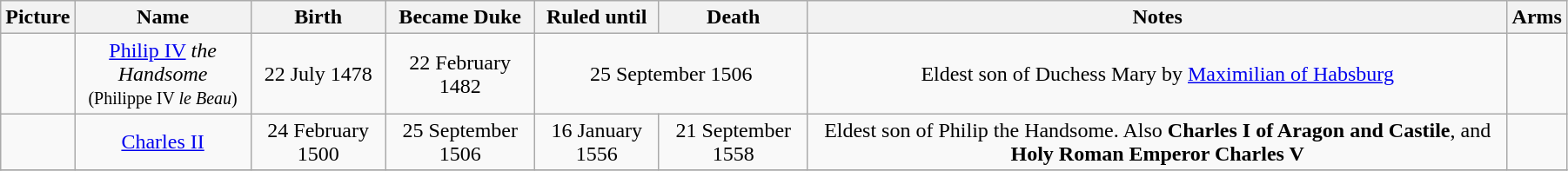<table width=95% class="wikitable">
<tr>
<th>Picture</th>
<th>Name</th>
<th>Birth</th>
<th>Became Duke</th>
<th>Ruled until</th>
<th>Death</th>
<th>Notes</th>
<th>Arms</th>
</tr>
<tr>
<td align=center></td>
<td align=center><a href='#'>Philip IV</a> <em>the Handsome</em> <br><small>(Philippe IV <em>le Beau</em>)</small></td>
<td align="center">22 July 1478</td>
<td align="center">22 February 1482</td>
<td align="center" colspan=2>25 September 1506</td>
<td align="center">Eldest son of Duchess Mary by <a href='#'>Maximilian of Habsburg</a></td>
<td align=center></td>
</tr>
<tr>
<td align=center></td>
<td align=center><a href='#'>Charles II</a></td>
<td align="center">24 February 1500</td>
<td align="center">25 September 1506</td>
<td align="center">16 January 1556</td>
<td align="center">21 September 1558</td>
<td align="center">Eldest son of Philip the Handsome. Also <strong>Charles I of Aragon and Castile</strong>, and <strong>Holy Roman Emperor Charles V</strong></td>
<td align=center></td>
</tr>
<tr>
</tr>
</table>
